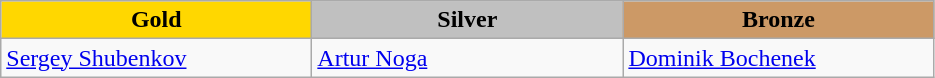<table class="wikitable" style="text-align:left">
<tr align="center">
<td width=200 bgcolor=gold><strong>Gold</strong></td>
<td width=200 bgcolor=silver><strong>Silver</strong></td>
<td width=200 bgcolor=CC9966><strong>Bronze</strong></td>
</tr>
<tr>
<td><a href='#'>Sergey Shubenkov</a><br><em></em></td>
<td><a href='#'>Artur Noga</a><br><em></em></td>
<td><a href='#'>Dominik Bochenek</a><br><em></em></td>
</tr>
</table>
